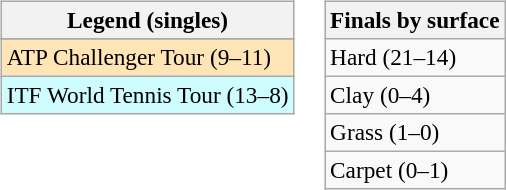<table>
<tr valign=top>
<td><br><table class=wikitable style=font-size:97%>
<tr>
<th>Legend (singles)</th>
</tr>
<tr bgcolor=e5d1cb>
</tr>
<tr bgcolor=moccasin>
<td>ATP Challenger Tour (9–11)</td>
</tr>
<tr bgcolor=cffcff>
<td>ITF World Tennis Tour (13–8)</td>
</tr>
</table>
</td>
<td><br><table class=wikitable style=font-size:97%>
<tr>
<th>Finals by surface</th>
</tr>
<tr>
<td>Hard (21–14)</td>
</tr>
<tr>
<td>Clay (0–4)</td>
</tr>
<tr>
<td>Grass (1–0)</td>
</tr>
<tr>
<td>Carpet (0–1)</td>
</tr>
</table>
</td>
</tr>
</table>
